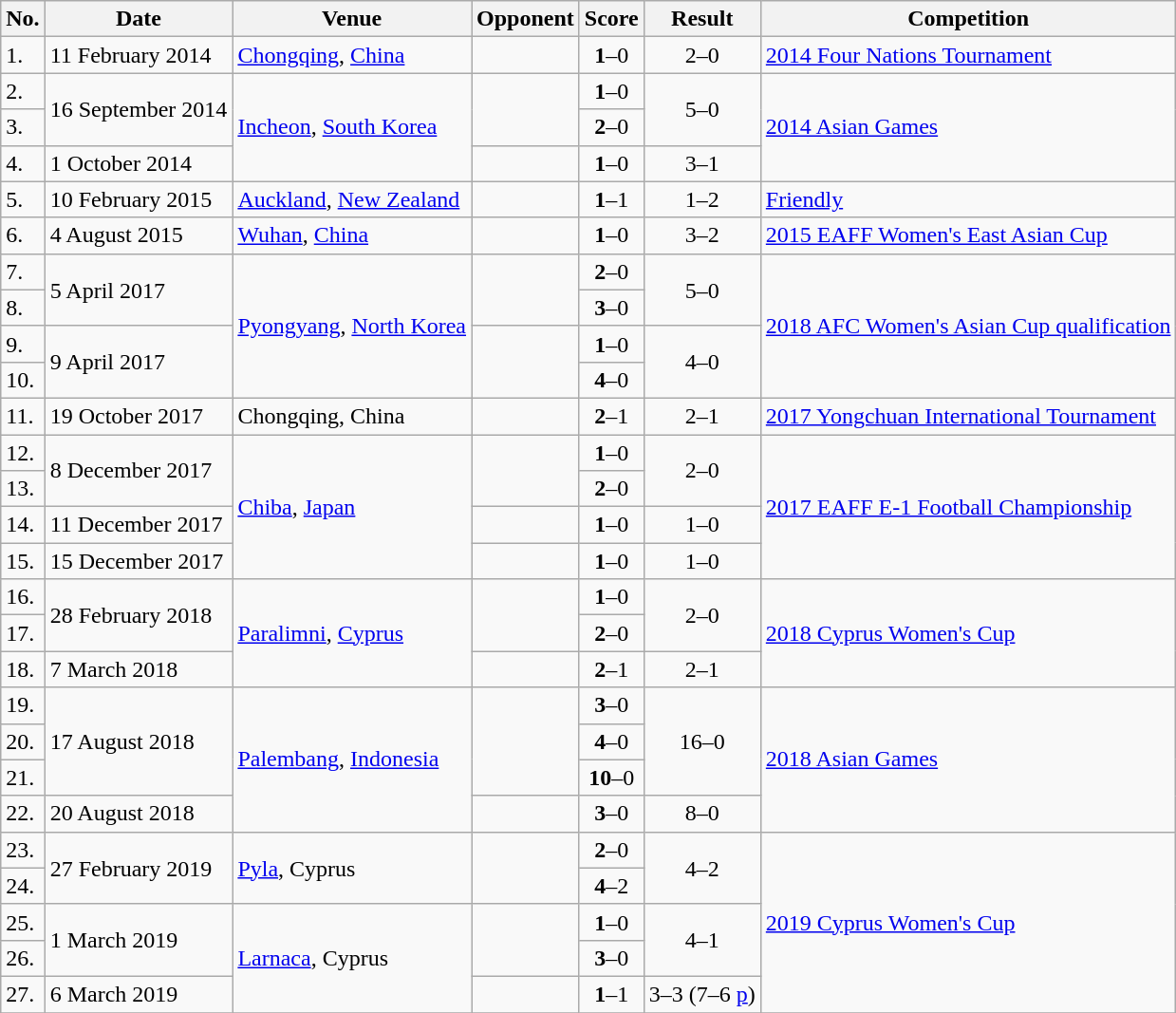<table class="wikitable">
<tr>
<th>No.</th>
<th>Date</th>
<th>Venue</th>
<th>Opponent</th>
<th>Score</th>
<th>Result</th>
<th>Competition</th>
</tr>
<tr>
<td>1.</td>
<td>11 February 2014</td>
<td><a href='#'>Chongqing</a>, <a href='#'>China</a></td>
<td></td>
<td align=center><strong>1</strong>–0</td>
<td align=center>2–0</td>
<td><a href='#'>2014 Four Nations Tournament</a></td>
</tr>
<tr>
<td>2.</td>
<td rowspan=2>16 September 2014</td>
<td rowspan=3><a href='#'>Incheon</a>, <a href='#'>South Korea</a></td>
<td rowspan=2></td>
<td align=center><strong>1</strong>–0</td>
<td rowspan=2 align=center>5–0</td>
<td rowspan=3><a href='#'>2014 Asian Games</a></td>
</tr>
<tr>
<td>3.</td>
<td align=center><strong>2</strong>–0</td>
</tr>
<tr>
<td>4.</td>
<td>1 October 2014</td>
<td></td>
<td align=center><strong>1</strong>–0</td>
<td align=center>3–1</td>
</tr>
<tr>
<td>5.</td>
<td>10 February 2015</td>
<td><a href='#'>Auckland</a>, <a href='#'>New Zealand</a></td>
<td></td>
<td align=center><strong>1</strong>–1</td>
<td align=center>1–2</td>
<td><a href='#'>Friendly</a></td>
</tr>
<tr>
<td>6.</td>
<td>4 August 2015</td>
<td><a href='#'>Wuhan</a>, <a href='#'>China</a></td>
<td></td>
<td align=center><strong>1</strong>–0</td>
<td align=center>3–2</td>
<td><a href='#'>2015 EAFF Women's East Asian Cup</a></td>
</tr>
<tr>
<td>7.</td>
<td rowspan=2>5 April 2017</td>
<td rowspan=4><a href='#'>Pyongyang</a>, <a href='#'>North Korea</a></td>
<td rowspan=2></td>
<td align=center><strong>2</strong>–0</td>
<td rowspan=2 align=center>5–0</td>
<td rowspan=4><a href='#'>2018 AFC Women's Asian Cup qualification</a></td>
</tr>
<tr>
<td>8.</td>
<td align=center><strong>3</strong>–0</td>
</tr>
<tr>
<td>9.</td>
<td rowspan=2>9 April 2017</td>
<td rowspan=2></td>
<td align=center><strong>1</strong>–0</td>
<td rowspan=2 align=center>4–0</td>
</tr>
<tr>
<td>10.</td>
<td align=center><strong>4</strong>–0</td>
</tr>
<tr>
<td>11.</td>
<td>19 October 2017</td>
<td>Chongqing, China</td>
<td></td>
<td align=center><strong>2</strong>–1</td>
<td align=center>2–1</td>
<td><a href='#'>2017 Yongchuan International Tournament</a></td>
</tr>
<tr>
<td>12.</td>
<td rowspan=2>8 December 2017</td>
<td rowspan=4><a href='#'>Chiba</a>, <a href='#'>Japan</a></td>
<td rowspan=2></td>
<td align=center><strong>1</strong>–0</td>
<td rowspan=2 align=center>2–0</td>
<td rowspan=4><a href='#'>2017 EAFF E-1 Football Championship</a></td>
</tr>
<tr>
<td>13.</td>
<td align=center><strong>2</strong>–0</td>
</tr>
<tr>
<td>14.</td>
<td>11 December 2017</td>
<td></td>
<td align=center><strong>1</strong>–0</td>
<td align=center>1–0</td>
</tr>
<tr>
<td>15.</td>
<td>15 December 2017</td>
<td></td>
<td align=center><strong>1</strong>–0</td>
<td align=center>1–0</td>
</tr>
<tr>
<td>16.</td>
<td rowspan=2>28 February 2018</td>
<td rowspan=3><a href='#'>Paralimni</a>, <a href='#'>Cyprus</a></td>
<td rowspan=2></td>
<td align=center><strong>1</strong>–0</td>
<td rowspan=2 align=center>2–0</td>
<td rowspan=3><a href='#'>2018 Cyprus Women's Cup</a></td>
</tr>
<tr>
<td>17.</td>
<td align=center><strong>2</strong>–0</td>
</tr>
<tr>
<td>18.</td>
<td>7 March 2018</td>
<td></td>
<td align=center><strong>2</strong>–1</td>
<td align=center>2–1</td>
</tr>
<tr>
<td>19.</td>
<td rowspan=3>17 August 2018</td>
<td rowspan=4><a href='#'>Palembang</a>, <a href='#'>Indonesia</a></td>
<td rowspan=3></td>
<td align=center><strong>3</strong>–0</td>
<td rowspan=3 align=center>16–0</td>
<td rowspan=4><a href='#'>2018 Asian Games</a></td>
</tr>
<tr>
<td>20.</td>
<td align=center><strong>4</strong>–0</td>
</tr>
<tr>
<td>21.</td>
<td align=center><strong>10</strong>–0</td>
</tr>
<tr>
<td>22.</td>
<td>20 August 2018</td>
<td></td>
<td align=center><strong>3</strong>–0</td>
<td align=center>8–0</td>
</tr>
<tr>
<td>23.</td>
<td rowspan=2>27 February 2019</td>
<td rowspan=2><a href='#'>Pyla</a>, Cyprus</td>
<td rowspan=2></td>
<td align=center><strong>2</strong>–0</td>
<td rowspan=2 align=center>4–2</td>
<td rowspan=5><a href='#'>2019 Cyprus Women's Cup</a></td>
</tr>
<tr>
<td>24.</td>
<td align=center><strong>4</strong>–2</td>
</tr>
<tr>
<td>25.</td>
<td rowspan=2>1 March 2019</td>
<td rowspan=3><a href='#'>Larnaca</a>, Cyprus</td>
<td rowspan=2></td>
<td align=center><strong>1</strong>–0</td>
<td rowspan=2 align=center>4–1</td>
</tr>
<tr>
<td>26.</td>
<td align=center><strong>3</strong>–0</td>
</tr>
<tr>
<td>27.</td>
<td>6 March 2019</td>
<td></td>
<td align=center><strong>1</strong>–1</td>
<td align=center>3–3  (7–6 <a href='#'>p</a>)</td>
</tr>
<tr>
</tr>
</table>
